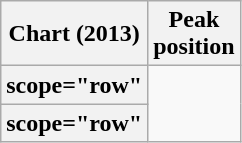<table class="wikitable plainrowheaders" style="text-align:center">
<tr>
<th>Chart (2013)</th>
<th>Peak<br>position</th>
</tr>
<tr>
<th>scope="row"</th>
</tr>
<tr>
<th>scope="row"</th>
</tr>
</table>
